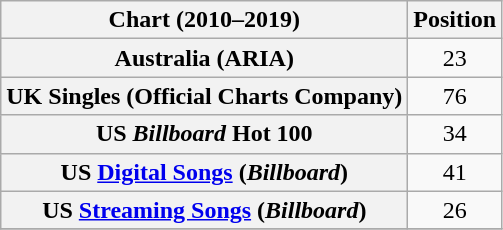<table class="wikitable sortable plainrowheaders" style="text-align:center">
<tr>
<th scope="col">Chart (2010–2019)</th>
<th scope="col">Position</th>
</tr>
<tr>
<th scope="row">Australia (ARIA)</th>
<td>23</td>
</tr>
<tr>
<th scope="row">UK Singles (Official Charts Company)</th>
<td>76</td>
</tr>
<tr>
<th scope="row">US <em>Billboard</em> Hot 100</th>
<td>34</td>
</tr>
<tr>
<th scope="row">US <a href='#'>Digital Songs</a> (<em>Billboard</em>)</th>
<td>41</td>
</tr>
<tr>
<th scope="row">US <a href='#'>Streaming Songs</a> (<em>Billboard</em>)</th>
<td>26</td>
</tr>
<tr>
</tr>
</table>
